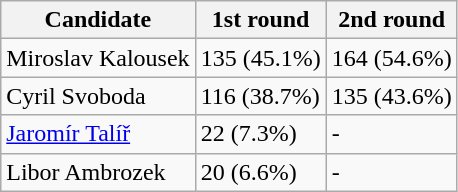<table class="wikitable">
<tr>
<th>Candidate</th>
<th>1st round</th>
<th>2nd round</th>
</tr>
<tr>
<td>Miroslav Kalousek</td>
<td>135 (45.1%)</td>
<td>164 (54.6%)</td>
</tr>
<tr>
<td>Cyril Svoboda</td>
<td>116 (38.7%)</td>
<td>135 (43.6%)</td>
</tr>
<tr>
<td><a href='#'>Jaromír Talíř</a></td>
<td>22 (7.3%)</td>
<td>-</td>
</tr>
<tr>
<td>Libor Ambrozek</td>
<td>20 (6.6%)</td>
<td>-</td>
</tr>
</table>
